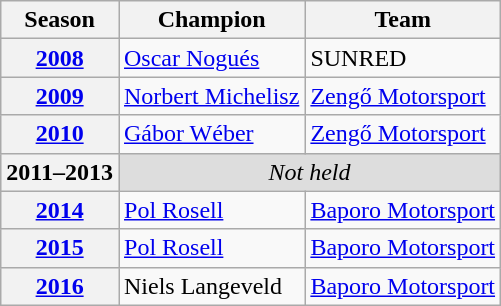<table class="wikitable">
<tr>
<th>Season</th>
<th>Champion</th>
<th>Team</th>
</tr>
<tr>
<th><a href='#'>2008</a></th>
<td> <a href='#'>Oscar Nogués</a></td>
<td> SUNRED</td>
</tr>
<tr>
<th><a href='#'>2009</a></th>
<td> <a href='#'>Norbert Michelisz</a></td>
<td> <a href='#'>Zengő Motorsport</a></td>
</tr>
<tr>
<th><a href='#'>2010</a></th>
<td> <a href='#'>Gábor Wéber</a></td>
<td> <a href='#'>Zengő Motorsport</a></td>
</tr>
<tr style="background:#DDDDDD;">
<th>2011–2013</th>
<td align=center colspan=2><em>Not held</em></td>
</tr>
<tr>
<th><a href='#'>2014</a></th>
<td> <a href='#'>Pol Rosell</a></td>
<td> <a href='#'>Baporo Motorsport</a></td>
</tr>
<tr>
<th><a href='#'>2015</a></th>
<td> <a href='#'>Pol Rosell</a></td>
<td> <a href='#'>Baporo Motorsport</a></td>
</tr>
<tr>
<th><a href='#'>2016</a></th>
<td> Niels Langeveld</td>
<td> <a href='#'>Baporo Motorsport</a></td>
</tr>
</table>
